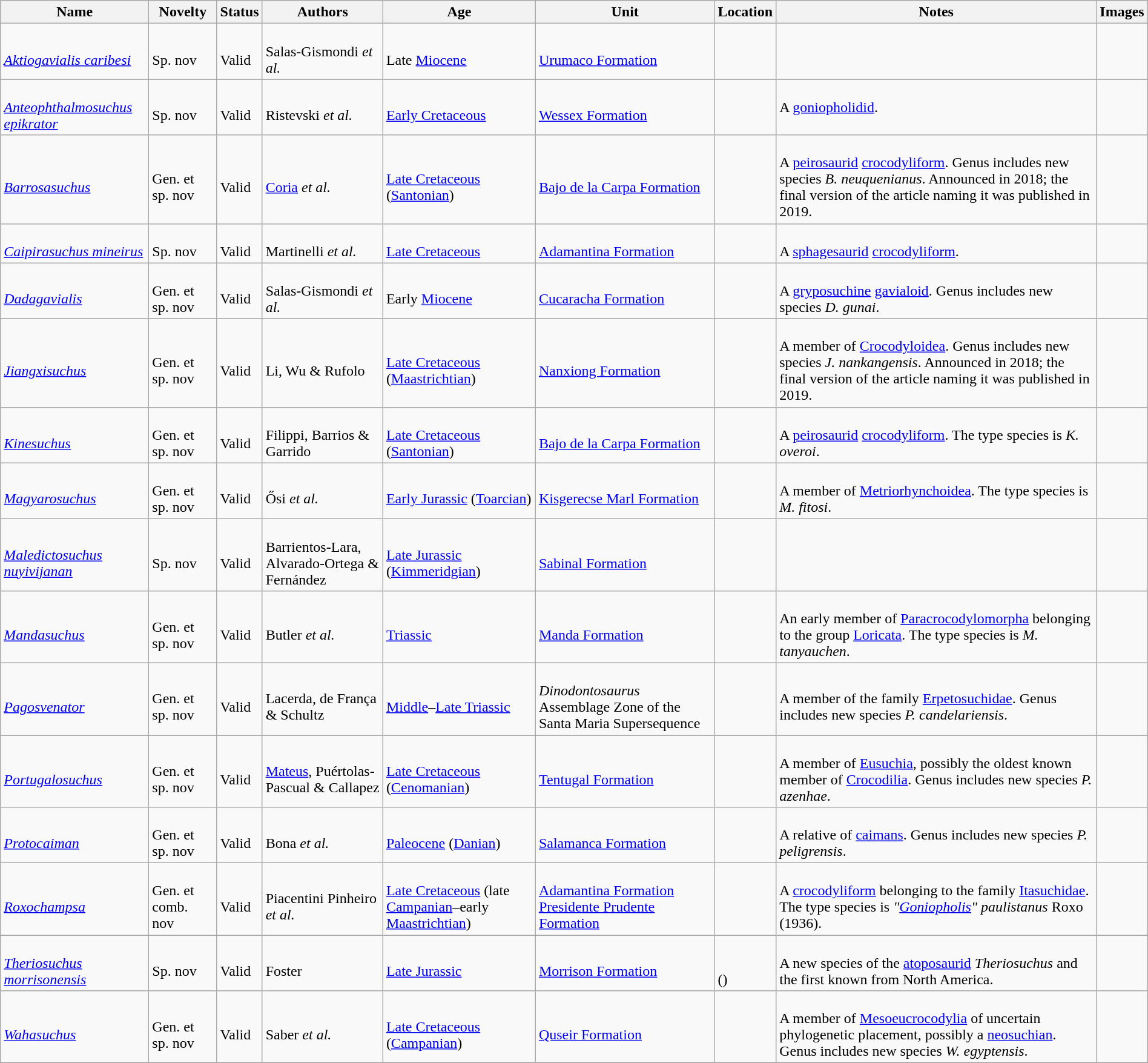<table class="wikitable sortable" align="center" width="100%">
<tr>
<th>Name</th>
<th>Novelty</th>
<th>Status</th>
<th>Authors</th>
<th>Age</th>
<th>Unit</th>
<th>Location</th>
<th>Notes</th>
<th>Images</th>
</tr>
<tr>
<td><br><em><a href='#'>Aktiogavialis caribesi</a></em></td>
<td><br>Sp. nov</td>
<td><br>Valid</td>
<td><br>Salas-Gismondi <em>et al.</em></td>
<td><br>Late <a href='#'>Miocene</a></td>
<td><br><a href='#'>Urumaco Formation</a></td>
<td><br></td>
<td></td>
<td></td>
</tr>
<tr>
<td><br><em><a href='#'>Anteophthalmosuchus epikrator</a></em></td>
<td><br>Sp. nov</td>
<td><br>Valid</td>
<td><br>Ristevski <em>et al.</em></td>
<td><br><a href='#'>Early Cretaceous</a></td>
<td><br><a href='#'>Wessex Formation</a></td>
<td><br></td>
<td>A <a href='#'>goniopholidid</a>.</td>
<td></td>
</tr>
<tr>
<td><br><em><a href='#'>Barrosasuchus</a></em></td>
<td><br>Gen. et sp. nov</td>
<td><br>Valid</td>
<td><br><a href='#'>Coria</a> <em>et al.</em></td>
<td><br><a href='#'>Late Cretaceous</a> (<a href='#'>Santonian</a>)</td>
<td><br><a href='#'>Bajo de la Carpa Formation</a></td>
<td><br></td>
<td><br>A <a href='#'>peirosaurid</a> <a href='#'>crocodyliform</a>. Genus includes new species <em>B. neuquenianus</em>. Announced in 2018; the final version of the article naming it was published in 2019.</td>
<td></td>
</tr>
<tr>
<td><br><em><a href='#'>Caipirasuchus mineirus</a></em></td>
<td><br>Sp. nov</td>
<td><br>Valid</td>
<td><br>Martinelli <em>et al.</em></td>
<td><br><a href='#'>Late Cretaceous</a></td>
<td><br><a href='#'>Adamantina Formation</a></td>
<td><br></td>
<td><br>A <a href='#'>sphagesaurid</a> <a href='#'>crocodyliform</a>.</td>
<td></td>
</tr>
<tr>
<td><br><em><a href='#'>Dadagavialis</a></em></td>
<td><br>Gen. et sp. nov</td>
<td><br>Valid</td>
<td><br>Salas-Gismondi <em>et al.</em></td>
<td><br>Early <a href='#'>Miocene</a></td>
<td><br><a href='#'>Cucaracha Formation</a></td>
<td><br></td>
<td><br>A <a href='#'>gryposuchine</a> <a href='#'>gavialoid</a>. Genus includes new species <em>D. gunai</em>.</td>
<td></td>
</tr>
<tr>
<td><br><em><a href='#'>Jiangxisuchus</a></em></td>
<td><br>Gen. et sp. nov</td>
<td><br>Valid</td>
<td><br>Li, Wu & Rufolo</td>
<td><br><a href='#'>Late Cretaceous</a> (<a href='#'>Maastrichtian</a>)</td>
<td><br><a href='#'>Nanxiong Formation</a></td>
<td><br></td>
<td><br>A member of <a href='#'>Crocodyloidea</a>. Genus includes new species <em>J. nankangensis</em>. Announced in 2018; the final version of the article naming it was published in 2019.</td>
<td></td>
</tr>
<tr>
<td><br><em><a href='#'>Kinesuchus</a></em></td>
<td><br>Gen. et sp. nov</td>
<td><br>Valid</td>
<td><br>Filippi, Barrios & Garrido</td>
<td><br><a href='#'>Late Cretaceous</a> (<a href='#'>Santonian</a>)</td>
<td><br><a href='#'>Bajo de la Carpa Formation</a></td>
<td><br></td>
<td><br>A <a href='#'>peirosaurid</a> <a href='#'>crocodyliform</a>. The type species is <em>K. overoi</em>.</td>
<td></td>
</tr>
<tr>
<td><br><em><a href='#'>Magyarosuchus</a></em></td>
<td><br>Gen. et sp. nov</td>
<td><br>Valid</td>
<td><br>Ősi <em>et al.</em></td>
<td><br><a href='#'>Early Jurassic</a> (<a href='#'>Toarcian</a>)</td>
<td><br><a href='#'>Kisgerecse Marl Formation</a></td>
<td><br></td>
<td><br>A member of <a href='#'>Metriorhynchoidea</a>. The type species is <em>M. fitosi</em>.</td>
<td></td>
</tr>
<tr>
<td><br><em><a href='#'>Maledictosuchus nuyivijanan</a></em></td>
<td><br>Sp. nov</td>
<td><br>Valid</td>
<td><br>Barrientos-Lara, Alvarado-Ortega & Fernández</td>
<td><br><a href='#'>Late Jurassic</a> (<a href='#'>Kimmeridgian</a>)</td>
<td><br><a href='#'>Sabinal Formation</a></td>
<td><br></td>
<td></td>
<td></td>
</tr>
<tr>
<td><br><em><a href='#'>Mandasuchus</a></em></td>
<td><br>Gen. et sp. nov</td>
<td><br>Valid</td>
<td><br>Butler <em>et al.</em></td>
<td><br><a href='#'>Triassic</a></td>
<td><br><a href='#'>Manda Formation</a></td>
<td><br></td>
<td><br>An early member of <a href='#'>Paracrocodylomorpha</a> belonging to the group <a href='#'>Loricata</a>. The type species is <em>M. tanyauchen</em>.</td>
<td></td>
</tr>
<tr>
<td><br><em><a href='#'>Pagosvenator</a></em></td>
<td><br>Gen. et sp. nov</td>
<td><br>Valid</td>
<td><br>Lacerda, de França & Schultz</td>
<td><br><a href='#'>Middle</a>–<a href='#'>Late Triassic</a></td>
<td><br><em>Dinodontosaurus</em> Assemblage Zone of the Santa Maria Supersequence</td>
<td><br></td>
<td><br>A member of the family <a href='#'>Erpetosuchidae</a>. Genus includes new species <em>P. candelariensis</em>.</td>
<td></td>
</tr>
<tr>
<td><br><em><a href='#'>Portugalosuchus</a></em></td>
<td><br>Gen. et sp. nov</td>
<td><br>Valid</td>
<td><br><a href='#'>Mateus</a>, Puértolas-Pascual & Callapez</td>
<td><br><a href='#'>Late Cretaceous</a> (<a href='#'>Cenomanian</a>)</td>
<td><br><a href='#'>Tentugal Formation</a></td>
<td><br></td>
<td><br>A member of <a href='#'>Eusuchia</a>, possibly the oldest known member of <a href='#'>Crocodilia</a>. Genus includes new species <em>P. azenhae</em>.</td>
<td></td>
</tr>
<tr>
<td><br><em><a href='#'>Protocaiman</a></em></td>
<td><br>Gen. et sp. nov</td>
<td><br>Valid</td>
<td><br>Bona <em>et al.</em></td>
<td><br><a href='#'>Paleocene</a> (<a href='#'>Danian</a>)</td>
<td><br><a href='#'>Salamanca Formation</a></td>
<td><br></td>
<td><br>A relative of <a href='#'>caimans</a>. Genus includes new species <em>P. peligrensis</em>.</td>
<td></td>
</tr>
<tr>
<td><br><em><a href='#'>Roxochampsa</a></em></td>
<td><br>Gen. et comb. nov</td>
<td><br>Valid</td>
<td><br>Piacentini Pinheiro <em>et al.</em></td>
<td><br><a href='#'>Late Cretaceous</a> (late <a href='#'>Campanian</a>–early <a href='#'>Maastrichtian</a>)</td>
<td><br><a href='#'>Adamantina Formation</a><br>
<a href='#'>Presidente Prudente Formation</a></td>
<td><br></td>
<td><br>A <a href='#'>crocodyliform</a> belonging to the family <a href='#'>Itasuchidae</a>. The type species is <em>"<a href='#'>Goniopholis</a>" paulistanus</em> Roxo (1936).</td>
<td></td>
</tr>
<tr>
<td><br><em><a href='#'>Theriosuchus morrisonensis</a></em></td>
<td><br>Sp. nov</td>
<td><br>Valid</td>
<td><br>Foster</td>
<td><br><a href='#'>Late Jurassic</a></td>
<td><br><a href='#'>Morrison Formation</a></td>
<td><br><br>()</td>
<td><br>A new species of the <a href='#'>atoposaurid</a> <em>Theriosuchus</em> and the first known from North America.</td>
<td></td>
</tr>
<tr>
<td><br><em><a href='#'>Wahasuchus</a></em></td>
<td><br>Gen. et sp. nov</td>
<td><br>Valid</td>
<td><br>Saber <em>et al.</em></td>
<td><br><a href='#'>Late Cretaceous</a> (<a href='#'>Campanian</a>)</td>
<td><br><a href='#'>Quseir Formation</a></td>
<td><br></td>
<td><br>A member of <a href='#'>Mesoeucrocodylia</a> of uncertain phylogenetic placement, possibly a <a href='#'>neosuchian</a>. Genus includes new species <em>W. egyptensis</em>.</td>
<td></td>
</tr>
<tr>
</tr>
</table>
